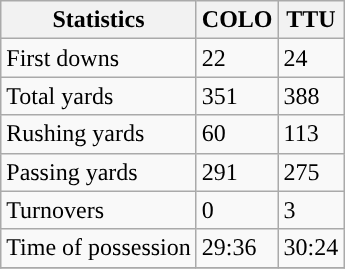<table class="wikitable" style="float: left;">
<tr>
<th>Statistics</th>
<th>COLO</th>
<th>TTU</th>
</tr>
<tr>
<td>First downs</td>
<td>22</td>
<td>24</td>
</tr>
<tr>
<td>Total yards</td>
<td>351</td>
<td>388</td>
</tr>
<tr>
<td>Rushing yards</td>
<td>60</td>
<td>113</td>
</tr>
<tr>
<td>Passing yards</td>
<td>291</td>
<td>275</td>
</tr>
<tr>
<td>Turnovers</td>
<td>0</td>
<td>3</td>
</tr>
<tr>
<td>Time of possession</td>
<td>29:36</td>
<td>30:24</td>
</tr>
<tr>
</tr>
</table>
